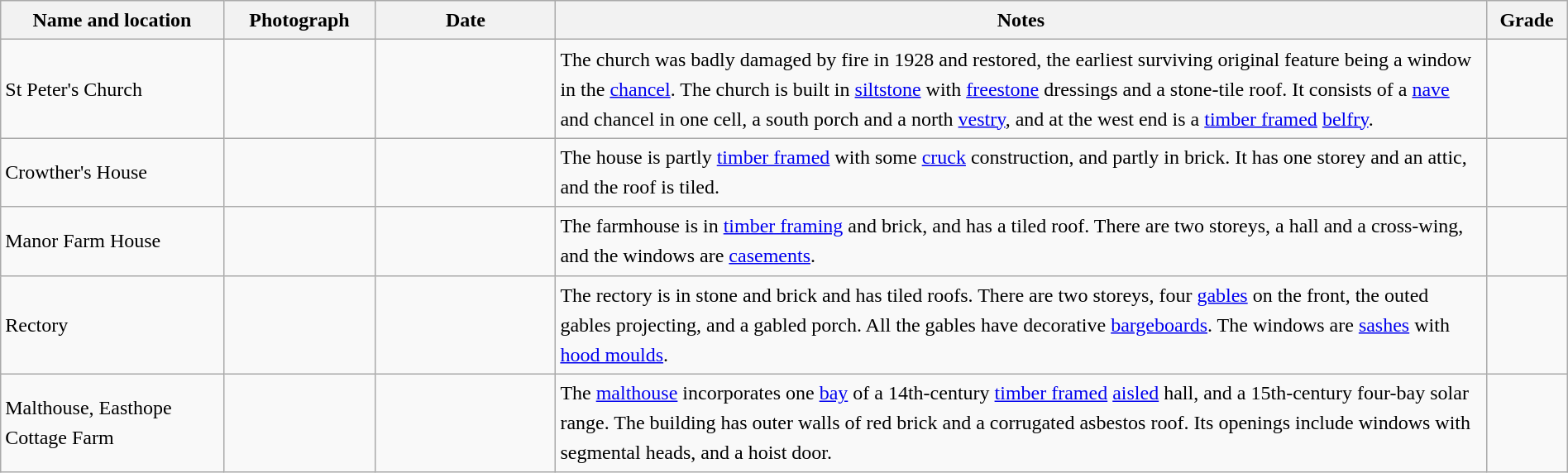<table class="wikitable sortable plainrowheaders" style="width:100%; border:0; text-align:left; line-height:150%;">
<tr>
<th scope="col"  style="width:150px">Name and location</th>
<th scope="col"  style="width:100px" class="unsortable">Photograph</th>
<th scope="col"  style="width:120px">Date</th>
<th scope="col"  style="width:650px" class="unsortable">Notes</th>
<th scope="col"  style="width:50px">Grade</th>
</tr>
<tr>
<td>St Peter's Church<br><small></small></td>
<td></td>
<td align="center"></td>
<td>The church was badly damaged by fire in 1928 and restored, the earliest surviving original feature being a window in the <a href='#'>chancel</a>.  The church is built in <a href='#'>siltstone</a> with <a href='#'>freestone</a> dressings and a stone-tile roof.  It consists of a <a href='#'>nave</a> and chancel in one cell, a south porch and a north <a href='#'>vestry</a>, and at the west end is a <a href='#'>timber framed</a> <a href='#'>belfry</a>.</td>
<td align="center" ></td>
</tr>
<tr>
<td>Crowther's House<br><small></small></td>
<td></td>
<td align="center"></td>
<td>The house is partly <a href='#'>timber framed</a> with some <a href='#'>cruck</a> construction, and partly in brick.  It has one storey and an attic, and the roof is tiled.</td>
<td align="center" ></td>
</tr>
<tr>
<td>Manor Farm House<br><small></small></td>
<td></td>
<td align="center"></td>
<td>The farmhouse is in <a href='#'>timber framing</a> and brick, and has a tiled roof.  There are two storeys, a hall and a cross-wing, and the windows are <a href='#'>casements</a>.</td>
<td align="center" ></td>
</tr>
<tr>
<td>Rectory<br><small></small></td>
<td></td>
<td align="center"></td>
<td>The rectory is in stone and brick and has tiled roofs.  There are two storeys, four <a href='#'>gables</a> on the front, the outed gables projecting, and a gabled porch.  All the gables have decorative <a href='#'>bargeboards</a>.  The windows are <a href='#'>sashes</a> with <a href='#'>hood moulds</a>.</td>
<td align="center" ></td>
</tr>
<tr>
<td>Malthouse, Easthope Cottage Farm<br><small></small></td>
<td></td>
<td align="center"></td>
<td>The <a href='#'>malthouse</a> incorporates one <a href='#'>bay</a> of a 14th-century <a href='#'>timber framed</a> <a href='#'>aisled</a> hall, and a 15th-century four-bay solar range.  The building has outer walls of red brick and a corrugated asbestos roof.  Its openings include windows with segmental heads, and a hoist door.</td>
<td align="center" ></td>
</tr>
<tr>
</tr>
</table>
